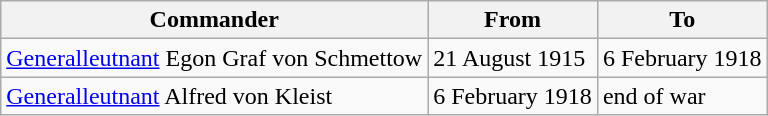<table class="wikitable">
<tr>
<th>Commander</th>
<th>From</th>
<th>To</th>
</tr>
<tr>
<td><a href='#'>Generalleutnant</a> Egon Graf von Schmettow</td>
<td>21 August 1915</td>
<td>6 February 1918</td>
</tr>
<tr>
<td><a href='#'>Generalleutnant</a> Alfred von Kleist</td>
<td>6 February 1918</td>
<td>end of war</td>
</tr>
</table>
